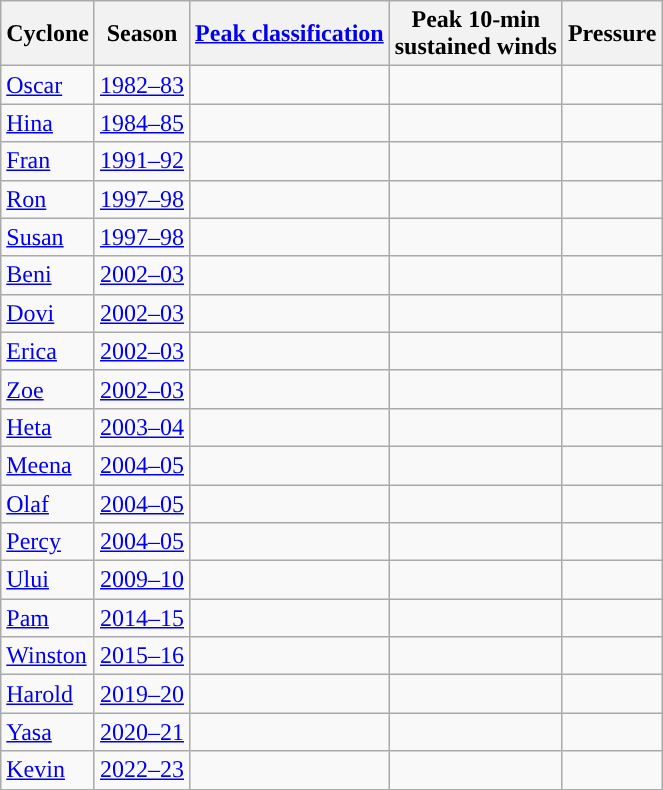<table class="wikitable sortable">
<tr>
<th>Cyclone</th>
<th>Season</th>
<th><a href='#'>Peak classification</a></th>
<th>Peak 10-min<br>sustained winds</th>
<th>Pressure</th>
</tr>
<tr>
<td><a href='#'>Oscar</a></td>
<td><a href='#'>1982–83</a></td>
<td></td>
<td></td>
<td></td>
</tr>
<tr>
<td><a href='#'>Hina</a></td>
<td><a href='#'>1984–85</a></td>
<td></td>
<td></td>
<td></td>
</tr>
<tr>
<td><a href='#'>Fran</a></td>
<td><a href='#'>1991–92</a></td>
<td></td>
<td></td>
<td></td>
</tr>
<tr>
<td><a href='#'>Ron</a></td>
<td><a href='#'>1997–98</a></td>
<td></td>
<td></td>
<td></td>
</tr>
<tr>
<td><a href='#'>Susan</a></td>
<td><a href='#'>1997–98</a></td>
<td></td>
<td></td>
<td></td>
</tr>
<tr>
<td><a href='#'>Beni</a></td>
<td><a href='#'>2002–03</a></td>
<td></td>
<td></td>
<td></td>
</tr>
<tr>
<td><a href='#'>Dovi</a></td>
<td><a href='#'>2002–03</a></td>
<td></td>
<td></td>
<td></td>
</tr>
<tr>
<td><a href='#'>Erica</a></td>
<td><a href='#'>2002–03</a></td>
<td></td>
<td></td>
<td></td>
</tr>
<tr>
<td><a href='#'>Zoe</a></td>
<td><a href='#'>2002–03</a></td>
<td></td>
<td></td>
<td></td>
</tr>
<tr>
<td><a href='#'>Heta</a></td>
<td><a href='#'>2003–04</a></td>
<td></td>
<td></td>
<td></td>
</tr>
<tr>
<td><a href='#'>Meena</a></td>
<td><a href='#'>2004–05</a></td>
<td></td>
<td></td>
<td></td>
</tr>
<tr>
<td><a href='#'>Olaf</a></td>
<td><a href='#'>2004–05</a></td>
<td></td>
<td></td>
<td></td>
</tr>
<tr>
<td><a href='#'>Percy</a></td>
<td><a href='#'>2004–05</a></td>
<td></td>
<td></td>
<td></td>
</tr>
<tr>
<td><a href='#'>Ului</a></td>
<td><a href='#'>2009–10</a></td>
<td></td>
<td></td>
<td></td>
</tr>
<tr>
<td><a href='#'>Pam</a></td>
<td><a href='#'>2014–15</a></td>
<td></td>
<td></td>
<td></td>
</tr>
<tr>
<td><a href='#'>Winston</a></td>
<td><a href='#'>2015–16</a></td>
<td></td>
<td></td>
<td></td>
</tr>
<tr>
<td><a href='#'>Harold</a></td>
<td><a href='#'>2019–20</a></td>
<td></td>
<td></td>
<td></td>
</tr>
<tr>
<td><a href='#'>Yasa</a></td>
<td><a href='#'>2020–21</a></td>
<td></td>
<td></td>
<td></td>
</tr>
<tr>
<td><a href='#'>Kevin</a></td>
<td><a href='#'>2022–23</a></td>
<td></td>
<td></td>
<td></td>
</tr>
<tr>
</tr>
</table>
